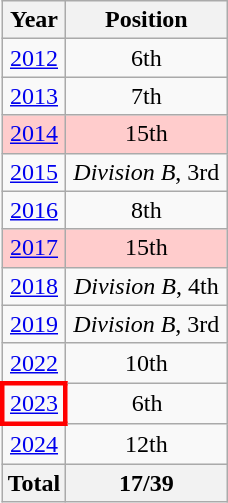<table class="wikitable" style="text-align: center;">
<tr>
<th>Year</th>
<th width="100">Position</th>
</tr>
<tr>
<td> <a href='#'>2012</a></td>
<td>6th</td>
</tr>
<tr>
<td> <a href='#'>2013</a></td>
<td>7th</td>
</tr>
<tr bgcolor=#ffcccc>
<td> <a href='#'>2014</a></td>
<td>15th</td>
</tr>
<tr>
<td> <a href='#'>2015</a></td>
<td><em>Division B</em>, 3rd</td>
</tr>
<tr>
<td> <a href='#'>2016</a></td>
<td>8th</td>
</tr>
<tr bgcolor=#ffcccc>
<td> <a href='#'>2017</a></td>
<td>15th</td>
</tr>
<tr>
<td> <a href='#'>2018</a></td>
<td><em>Division B</em>, 4th</td>
</tr>
<tr>
<td> <a href='#'>2019</a></td>
<td><em>Division B</em>, 3rd</td>
</tr>
<tr>
<td> <a href='#'>2022</a></td>
<td>10th</td>
</tr>
<tr>
<td style="border: 3px solid red"> <a href='#'>2023</a></td>
<td>6th</td>
</tr>
<tr>
<td> <a href='#'>2024</a></td>
<td>12th</td>
</tr>
<tr>
<th>Total</th>
<th>17/39</th>
</tr>
</table>
